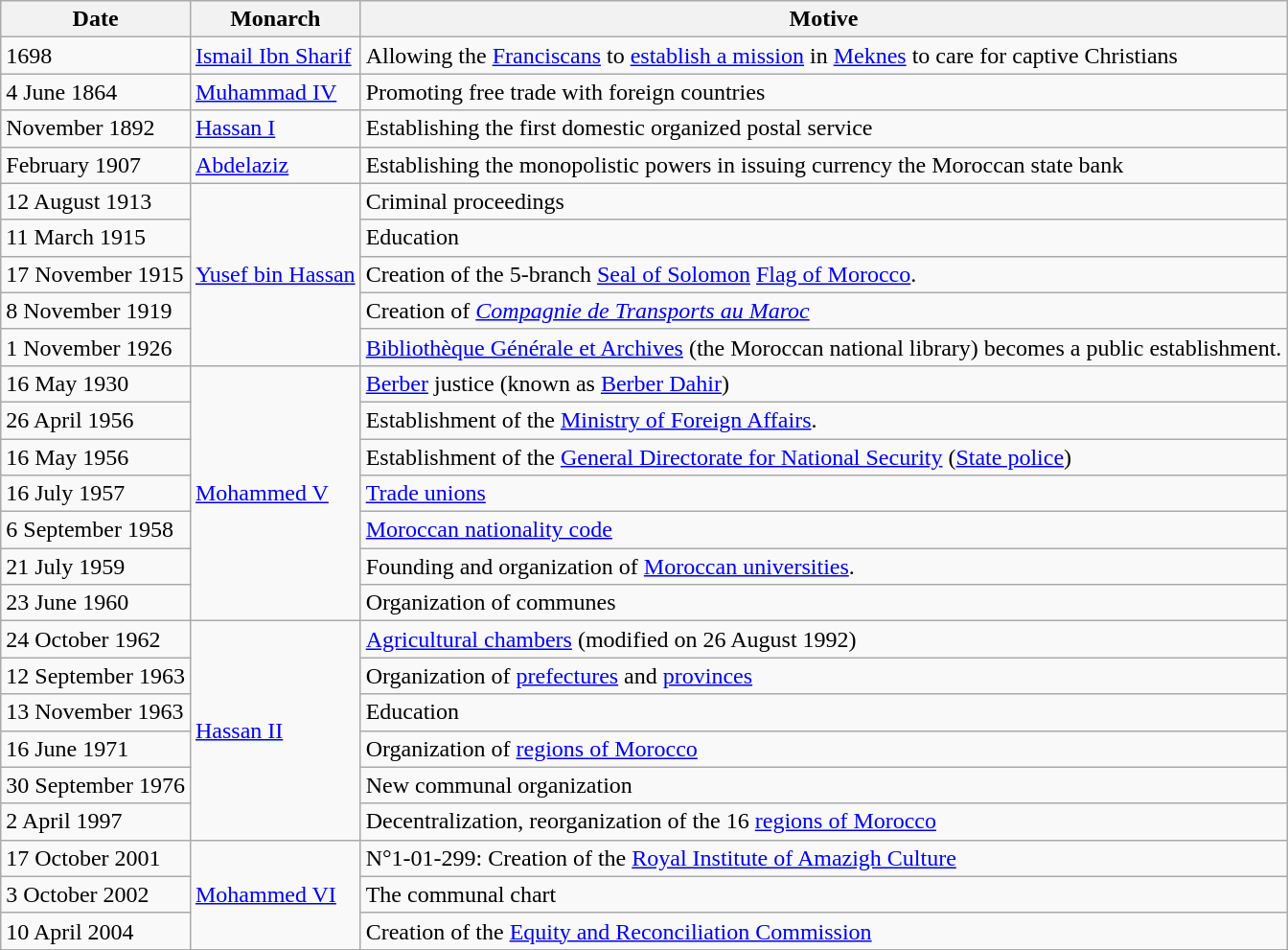<table class="wikitable">
<tr>
<th>Date</th>
<th>Monarch</th>
<th>Motive</th>
</tr>
<tr>
<td>1698</td>
<td><a href='#'>Ismail Ibn Sharif</a></td>
<td>Allowing the <a href='#'>Franciscans</a> to <a href='#'>establish a mission</a> in <a href='#'>Meknes</a> to care for captive Christians</td>
</tr>
<tr>
<td>4 June 1864</td>
<td><a href='#'>Muhammad IV</a></td>
<td>Promoting free trade with foreign countries</td>
</tr>
<tr>
<td>November 1892</td>
<td><a href='#'>Hassan I</a></td>
<td>Establishing the first domestic organized postal service</td>
</tr>
<tr>
<td>February 1907</td>
<td><a href='#'>Abdelaziz</a></td>
<td>Establishing the monopolistic powers in issuing currency the Moroccan state bank</td>
</tr>
<tr>
<td>12 August 1913</td>
<td rowspan="5"><a href='#'>Yusef bin Hassan</a></td>
<td>Criminal proceedings</td>
</tr>
<tr>
<td>11 March 1915</td>
<td>Education</td>
</tr>
<tr>
<td>17 November 1915</td>
<td>Creation of the 5-branch <a href='#'>Seal of Solomon</a> <a href='#'>Flag of Morocco</a>.</td>
</tr>
<tr>
<td>8 November 1919</td>
<td>Creation of <em><a href='#'>Compagnie de Transports au Maroc</a></em></td>
</tr>
<tr>
<td>1 November 1926</td>
<td><a href='#'>Bibliothèque Générale et Archives</a> (the Moroccan national library) becomes a public establishment.</td>
</tr>
<tr>
<td>16 May 1930</td>
<td rowspan="7"><a href='#'>Mohammed V</a></td>
<td><a href='#'>Berber</a> justice (known as <a href='#'>Berber Dahir</a>)</td>
</tr>
<tr>
<td>26 April 1956</td>
<td>Establishment of the <a href='#'>Ministry of Foreign Affairs</a>.</td>
</tr>
<tr>
<td>16 May 1956</td>
<td>Establishment of the <a href='#'>General Directorate for National Security</a> (<a href='#'>State police</a>)</td>
</tr>
<tr>
<td>16 July 1957</td>
<td><a href='#'>Trade unions</a></td>
</tr>
<tr>
<td>6 September 1958</td>
<td><a href='#'>Moroccan nationality code</a></td>
</tr>
<tr>
<td>21 July 1959</td>
<td>Founding and organization of <a href='#'>Moroccan universities</a>.</td>
</tr>
<tr>
<td>23 June 1960</td>
<td>Organization of communes</td>
</tr>
<tr>
<td>24 October 1962</td>
<td rowspan="6"><a href='#'>Hassan II</a></td>
<td><a href='#'>Agricultural chambers</a> (modified on 26 August 1992)</td>
</tr>
<tr>
<td>12 September 1963</td>
<td>Organization of <a href='#'>prefectures</a> and <a href='#'>provinces</a></td>
</tr>
<tr>
<td>13 November 1963</td>
<td>Education</td>
</tr>
<tr>
<td>16 June 1971</td>
<td>Organization of <a href='#'>regions of Morocco</a></td>
</tr>
<tr>
<td>30 September 1976</td>
<td>New communal organization</td>
</tr>
<tr>
<td>2 April 1997</td>
<td>Decentralization, reorganization of the 16 <a href='#'>regions of Morocco</a></td>
</tr>
<tr>
<td>17 October 2001</td>
<td rowspan="3"><a href='#'>Mohammed VI</a></td>
<td>N°1-01-299: Creation of the <a href='#'>Royal Institute of Amazigh Culture</a></td>
</tr>
<tr>
<td>3 October 2002</td>
<td>The communal chart</td>
</tr>
<tr>
<td>10 April 2004</td>
<td>Creation of the <a href='#'>Equity and Reconciliation Commission</a></td>
</tr>
</table>
